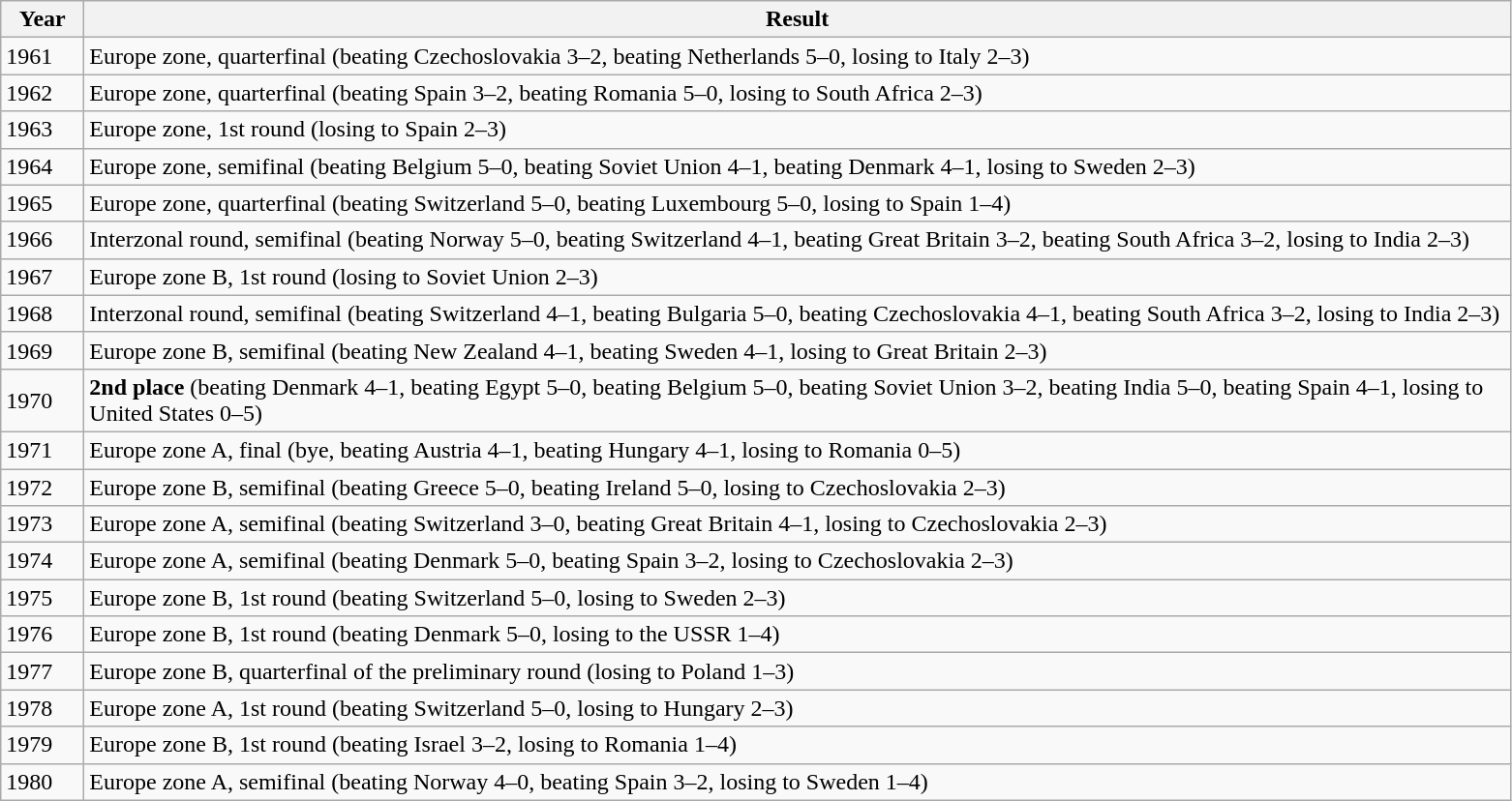<table class="wikitable collapsible collapsed">
<tr>
<th width="50">Year</th>
<th width="975">Result</th>
</tr>
<tr>
<td>1961</td>
<td>Europe zone, quarterfinal (beating Czechoslovakia 3–2, beating Netherlands 5–0, losing to Italy 2–3)</td>
</tr>
<tr>
<td>1962</td>
<td>Europe zone, quarterfinal (beating Spain 3–2, beating Romania 5–0, losing to South Africa 2–3)</td>
</tr>
<tr>
<td>1963</td>
<td>Europe zone, 1st round (losing to Spain 2–3)</td>
</tr>
<tr>
<td>1964</td>
<td>Europe zone, semifinal (beating Belgium 5–0, beating Soviet Union 4–1, beating Denmark 4–1, losing to Sweden 2–3)</td>
</tr>
<tr>
<td>1965</td>
<td>Europe zone, quarterfinal (beating Switzerland 5–0, beating Luxembourg 5–0, losing to Spain 1–4)</td>
</tr>
<tr>
<td>1966</td>
<td>Interzonal round, semifinal (beating Norway 5–0, beating Switzerland 4–1, beating Great Britain 3–2, beating South Africa 3–2, losing to India 2–3)</td>
</tr>
<tr>
<td>1967</td>
<td>Europe zone B, 1st round (losing to Soviet Union 2–3)</td>
</tr>
<tr>
<td>1968</td>
<td>Interzonal round, semifinal (beating Switzerland 4–1, beating Bulgaria 5–0, beating Czechoslovakia 4–1, beating South Africa 3–2, losing to India 2–3)</td>
</tr>
<tr>
<td>1969</td>
<td>Europe zone B, semifinal (beating New Zealand 4–1, beating Sweden 4–1, losing to Great Britain 2–3)</td>
</tr>
<tr>
<td>1970</td>
<td><strong>2nd place</strong> (beating Denmark 4–1, beating Egypt 5–0, beating Belgium 5–0, beating Soviet Union 3–2, beating India 5–0, beating Spain 4–1, losing to United States 0–5)</td>
</tr>
<tr>
<td>1971</td>
<td>Europe zone A, final (bye, beating Austria 4–1, beating Hungary 4–1, losing to Romania 0–5)</td>
</tr>
<tr>
<td>1972</td>
<td>Europe zone B, semifinal (beating Greece 5–0, beating Ireland 5–0, losing to Czechoslovakia 2–3)</td>
</tr>
<tr>
<td>1973</td>
<td>Europe zone A, semifinal (beating Switzerland 3–0, beating Great Britain 4–1, losing to Czechoslovakia 2–3)</td>
</tr>
<tr>
<td>1974</td>
<td>Europe zone A, semifinal (beating Denmark 5–0, beating Spain 3–2, losing to Czechoslovakia 2–3)</td>
</tr>
<tr>
<td>1975</td>
<td>Europe zone B, 1st round (beating Switzerland 5–0, losing to Sweden 2–3)</td>
</tr>
<tr>
<td>1976</td>
<td>Europe zone B, 1st round (beating Denmark 5–0, losing to the USSR 1–4)</td>
</tr>
<tr>
<td>1977</td>
<td>Europe zone B, quarterfinal of the preliminary round (losing to Poland 1–3)</td>
</tr>
<tr>
<td>1978</td>
<td>Europe zone A, 1st round (beating Switzerland 5–0, losing to Hungary 2–3)</td>
</tr>
<tr>
<td>1979</td>
<td>Europe zone B, 1st round (beating Israel 3–2, losing to Romania 1–4)</td>
</tr>
<tr>
<td>1980</td>
<td>Europe zone A, semifinal (beating Norway 4–0, beating Spain 3–2, losing to Sweden 1–4)</td>
</tr>
</table>
